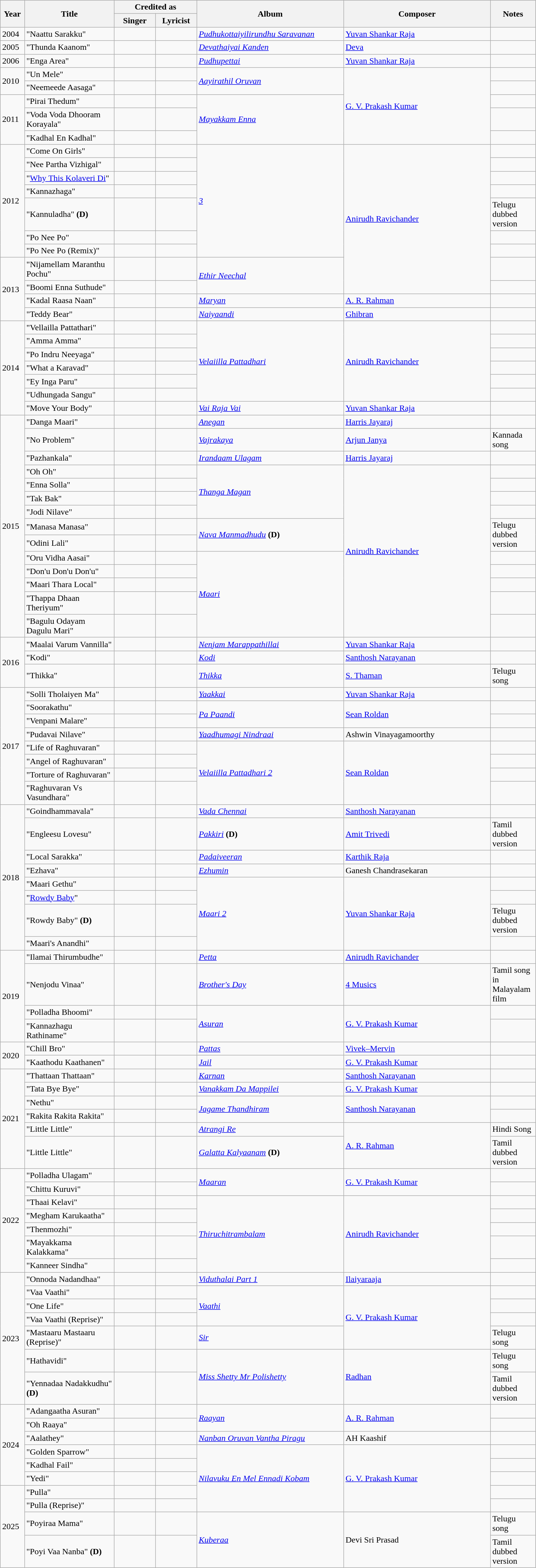<table class="wikitable sortable plainrowheaders" style="width:80%;">
<tr>
<th rowspan="2" style="width:35px;">Year</th>
<th rowspan="2" style="width:150px;">Title</th>
<th colspan="2">Credited as</th>
<th rowspan="2" style="text-align:center; width:250px;" class="unsortable">Album</th>
<th rowspan="2"  style="text-align:center; width:250px;" class="unsortable">Composer</th>
<th rowspan="2" style="width:65px;">Notes</th>
</tr>
<tr>
<th width="65">Singer</th>
<th width="65">Lyricist</th>
</tr>
<tr>
<td>2004</td>
<td>"Naattu Sarakku"</td>
<td></td>
<td></td>
<td><em><a href='#'>Pudhukottaiyilirundhu Saravanan</a></em></td>
<td><a href='#'>Yuvan Shankar Raja</a></td>
<td></td>
</tr>
<tr>
<td>2005</td>
<td>"Thunda Kaanom"</td>
<td></td>
<td></td>
<td><em><a href='#'>Devathaiyai Kanden</a></em></td>
<td><a href='#'>Deva</a></td>
<td></td>
</tr>
<tr>
<td>2006</td>
<td>"Enga Area"</td>
<td></td>
<td></td>
<td><em><a href='#'>Pudhupettai</a></em></td>
<td><a href='#'>Yuvan Shankar Raja</a></td>
<td></td>
</tr>
<tr>
<td rowspan="2">2010</td>
<td>"Un Mele"</td>
<td></td>
<td></td>
<td rowspan="2"><em><a href='#'>Aayirathil Oruvan</a></em></td>
<td rowspan="5"><a href='#'>G. V. Prakash Kumar</a></td>
<td></td>
</tr>
<tr>
<td>"Neemeede Aasaga"</td>
<td></td>
<td></td>
<td></td>
</tr>
<tr>
<td rowspan="3">2011</td>
<td>"Pirai Thedum"</td>
<td></td>
<td></td>
<td rowspan="3"><em><a href='#'>Mayakkam Enna</a></em></td>
<td></td>
</tr>
<tr>
<td>"Voda Voda Dhooram Korayala"</td>
<td></td>
<td></td>
<td></td>
</tr>
<tr>
<td>"Kadhal En Kadhal"</td>
<td></td>
<td></td>
<td></td>
</tr>
<tr>
<td rowspan="7">2012</td>
<td>"Come On Girls"</td>
<td></td>
<td></td>
<td rowspan="7"><em><a href='#'>3</a></em></td>
<td rowspan="9"><a href='#'>Anirudh Ravichander</a></td>
<td></td>
</tr>
<tr>
<td>"Nee Partha Vizhigal"</td>
<td></td>
<td></td>
<td></td>
</tr>
<tr>
<td>"<a href='#'>Why This Kolaveri Di</a>"</td>
<td></td>
<td></td>
<td></td>
</tr>
<tr>
<td>"Kannazhaga"</td>
<td></td>
<td></td>
<td></td>
</tr>
<tr>
<td>"Kannuladha" <strong>(D)</strong></td>
<td></td>
<td></td>
<td>Telugu dubbed version</td>
</tr>
<tr>
<td>"Po Nee Po"</td>
<td></td>
<td></td>
<td></td>
</tr>
<tr>
<td>"Po Nee Po (Remix)"</td>
<td></td>
<td></td>
<td></td>
</tr>
<tr>
<td rowspan="4">2013</td>
<td>"Nijamellam Maranthu Pochu"</td>
<td></td>
<td></td>
<td rowspan="2"><em><a href='#'>Ethir Neechal</a></em></td>
<td></td>
</tr>
<tr>
<td>"Boomi Enna Suthude"</td>
<td></td>
<td></td>
<td></td>
</tr>
<tr>
<td>"Kadal Raasa Naan"</td>
<td></td>
<td></td>
<td><em><a href='#'>Maryan</a></em></td>
<td><a href='#'>A. R. Rahman</a></td>
<td></td>
</tr>
<tr>
<td>"Teddy Bear"</td>
<td></td>
<td></td>
<td><em><a href='#'>Naiyaandi</a></em></td>
<td><a href='#'>Ghibran</a></td>
<td></td>
</tr>
<tr>
<td rowspan="7">2014</td>
<td>"Vellailla Pattathari"</td>
<td></td>
<td></td>
<td rowspan="6"><em><a href='#'>Velaiilla Pattadhari</a></em></td>
<td rowspan="6"><a href='#'>Anirudh Ravichander</a></td>
<td></td>
</tr>
<tr>
<td>"Amma Amma"</td>
<td></td>
<td></td>
<td></td>
</tr>
<tr>
<td>"Po Indru Neeyaga"</td>
<td></td>
<td></td>
<td></td>
</tr>
<tr>
<td>"What a Karavad"</td>
<td></td>
<td></td>
<td></td>
</tr>
<tr>
<td>"Ey Inga Paru"</td>
<td></td>
<td></td>
<td></td>
</tr>
<tr>
<td>"Udhungada Sangu"</td>
<td></td>
<td></td>
<td></td>
</tr>
<tr>
<td>"Move Your Body"</td>
<td></td>
<td></td>
<td><em><a href='#'>Vai Raja Vai</a></em></td>
<td><a href='#'>Yuvan Shankar Raja</a></td>
<td></td>
</tr>
<tr>
<td rowspan="14">2015</td>
<td>"Danga Maari"</td>
<td></td>
<td></td>
<td><em><a href='#'>Anegan</a></em></td>
<td><a href='#'>Harris Jayaraj</a></td>
<td></td>
</tr>
<tr>
<td>"No Problem"</td>
<td></td>
<td></td>
<td><em><a href='#'>Vajrakaya</a></em></td>
<td><a href='#'>Arjun Janya</a></td>
<td>Kannada song</td>
</tr>
<tr>
<td>"Pazhankala"</td>
<td></td>
<td></td>
<td><em><a href='#'>Irandaam Ulagam</a></em></td>
<td><a href='#'>Harris Jayaraj</a></td>
<td></td>
</tr>
<tr>
<td>"Oh Oh"</td>
<td></td>
<td></td>
<td rowspan="4"><em><a href='#'>Thanga Magan</a></em></td>
<td rowspan="11"><a href='#'>Anirudh Ravichander</a></td>
<td></td>
</tr>
<tr>
<td>"Enna Solla"</td>
<td></td>
<td></td>
<td></td>
</tr>
<tr>
<td>"Tak Bak"</td>
<td></td>
<td></td>
<td></td>
</tr>
<tr>
<td>"Jodi Nilave"</td>
<td></td>
<td></td>
<td></td>
</tr>
<tr>
<td>"Manasa Manasa"</td>
<td></td>
<td></td>
<td rowspan="2"><em><a href='#'>Nava Manmadhudu</a></em> <strong>(D)</strong></td>
<td rowspan="2">Telugu dubbed version</td>
</tr>
<tr>
<td>"Odini Lali"</td>
<td></td>
<td></td>
</tr>
<tr>
<td>"Oru Vidha Aasai"</td>
<td></td>
<td></td>
<td rowspan="5"><em><a href='#'>Maari</a></em></td>
<td></td>
</tr>
<tr>
<td>"Don'u Don'u Don'u"</td>
<td></td>
<td></td>
<td></td>
</tr>
<tr>
<td>"Maari Thara Local"</td>
<td></td>
<td></td>
<td></td>
</tr>
<tr>
<td>"Thappa Dhaan Theriyum"</td>
<td></td>
<td></td>
<td></td>
</tr>
<tr>
<td>"Bagulu Odayam Dagulu Mari"</td>
<td></td>
<td></td>
<td></td>
</tr>
<tr>
<td rowspan="3">2016</td>
<td>"Maalai Varum Vannilla"</td>
<td></td>
<td></td>
<td><em><a href='#'>Nenjam Marappathillai</a></em></td>
<td><a href='#'>Yuvan Shankar Raja</a></td>
<td></td>
</tr>
<tr>
<td>"Kodi"</td>
<td></td>
<td></td>
<td><em><a href='#'>Kodi</a></em></td>
<td><a href='#'>Santhosh Narayanan</a></td>
<td></td>
</tr>
<tr>
<td>"Thikka"</td>
<td></td>
<td></td>
<td><em><a href='#'>Thikka</a></em></td>
<td><a href='#'>S. Thaman</a></td>
<td>Telugu song</td>
</tr>
<tr>
<td rowspan="8">2017</td>
<td>"Solli Tholaiyen Ma"</td>
<td></td>
<td></td>
<td><em><a href='#'>Yaakkai</a></em></td>
<td><a href='#'>Yuvan Shankar Raja</a></td>
<td></td>
</tr>
<tr>
<td>"Soorakathu"</td>
<td></td>
<td></td>
<td rowspan="2"><em><a href='#'>Pa Paandi</a></em></td>
<td rowspan="2"><a href='#'>Sean Roldan</a></td>
<td></td>
</tr>
<tr>
<td>"Venpani Malare"</td>
<td></td>
<td></td>
<td></td>
</tr>
<tr>
<td>"Pudavai Nilave"</td>
<td></td>
<td></td>
<td><em><a href='#'>Yaadhumagi Nindraai</a></em></td>
<td>Ashwin Vinayagamoorthy</td>
<td></td>
</tr>
<tr>
<td>"Life of Raghuvaran"</td>
<td></td>
<td></td>
<td rowspan="4"><em><a href='#'>Velaiilla Pattadhari 2</a></em></td>
<td rowspan="4"><a href='#'>Sean Roldan</a></td>
<td></td>
</tr>
<tr>
<td>"Angel of Raghuvaran"</td>
<td></td>
<td></td>
<td></td>
</tr>
<tr>
<td>"Torture of Raghuvaran"</td>
<td></td>
<td></td>
<td></td>
</tr>
<tr>
<td>"Raghuvaran Vs Vasundhara"</td>
<td></td>
<td></td>
<td></td>
</tr>
<tr>
<td rowspan="8">2018</td>
<td>"Goindhammavala"</td>
<td></td>
<td></td>
<td><em><a href='#'>Vada Chennai</a></em></td>
<td><a href='#'>Santhosh Narayanan</a></td>
<td></td>
</tr>
<tr>
<td>"Engleesu Lovesu"</td>
<td></td>
<td></td>
<td><em><a href='#'>Pakkiri</a></em> <strong>(D)</strong></td>
<td><a href='#'>Amit Trivedi</a></td>
<td>Tamil dubbed version</td>
</tr>
<tr>
<td>"Local Sarakka"</td>
<td></td>
<td></td>
<td><em><a href='#'>Padaiveeran</a></em></td>
<td><a href='#'>Karthik Raja</a></td>
<td></td>
</tr>
<tr>
<td>"Ezhava"</td>
<td></td>
<td></td>
<td><em><a href='#'>Ezhumin</a></em></td>
<td>Ganesh Chandrasekaran</td>
<td></td>
</tr>
<tr>
<td>"Maari Gethu"</td>
<td></td>
<td></td>
<td rowspan="4"><em><a href='#'>Maari 2</a></em></td>
<td rowspan="4"><a href='#'>Yuvan Shankar Raja</a></td>
<td></td>
</tr>
<tr>
<td>"<a href='#'>Rowdy Baby</a>"</td>
<td></td>
<td></td>
<td></td>
</tr>
<tr>
<td>"Rowdy Baby" <strong>(D)</strong></td>
<td></td>
<td></td>
<td>Telugu dubbed version</td>
</tr>
<tr>
<td>"Maari's Anandhi"</td>
<td></td>
<td></td>
<td></td>
</tr>
<tr>
<td rowspan="4">2019</td>
<td>"Ilamai Thirumbudhe"</td>
<td></td>
<td></td>
<td><em><a href='#'>Petta</a></em></td>
<td><a href='#'>Anirudh Ravichander</a></td>
<td></td>
</tr>
<tr>
<td>"Nenjodu Vinaa"</td>
<td></td>
<td></td>
<td><em><a href='#'>Brother's Day</a></em></td>
<td><a href='#'>4 Musics</a></td>
<td>Tamil song in Malayalam film</td>
</tr>
<tr>
<td>"Polladha Bhoomi"</td>
<td></td>
<td></td>
<td rowspan="2"><em><a href='#'>Asuran</a></em></td>
<td rowspan="2"><a href='#'>G. V. Prakash Kumar</a></td>
<td></td>
</tr>
<tr>
<td>"Kannazhagu Rathiname"</td>
<td></td>
<td></td>
<td></td>
</tr>
<tr>
<td rowspan="2">2020</td>
<td>"Chill Bro"</td>
<td></td>
<td></td>
<td><em><a href='#'>Pattas</a></em></td>
<td><a href='#'>Vivek–Mervin</a></td>
<td></td>
</tr>
<tr>
<td>"Kaathodu Kaathanen"</td>
<td></td>
<td></td>
<td><em><a href='#'>Jail</a></em></td>
<td><a href='#'>G. V. Prakash Kumar</a></td>
<td></td>
</tr>
<tr>
<td rowspan="6">2021</td>
<td>"Thattaan Thattaan"</td>
<td></td>
<td></td>
<td><em><a href='#'>Karnan</a></em></td>
<td><a href='#'>Santhosh Narayanan</a></td>
<td></td>
</tr>
<tr>
<td>"Tata Bye Bye"</td>
<td></td>
<td></td>
<td><em><a href='#'>Vanakkam Da Mappilei</a></em></td>
<td><a href='#'>G. V. Prakash Kumar</a></td>
<td></td>
</tr>
<tr>
<td>"Nethu"</td>
<td></td>
<td></td>
<td rowspan="2"><em><a href='#'>Jagame Thandhiram</a></em></td>
<td rowspan="2"><a href='#'>Santhosh Narayanan</a></td>
<td></td>
</tr>
<tr>
<td>"Rakita Rakita Rakita"</td>
<td></td>
<td></td>
<td></td>
</tr>
<tr>
<td>"Little Little"</td>
<td></td>
<td></td>
<td><em><a href='#'>Atrangi Re</a></em></td>
<td rowspan="2"><a href='#'>A. R. Rahman</a></td>
<td>Hindi Song</td>
</tr>
<tr>
<td>"Little Little"</td>
<td></td>
<td></td>
<td><em><a href='#'>Galatta Kalyaanam</a></em> <strong>(D)</strong></td>
<td>Tamil dubbed version</td>
</tr>
<tr>
<td rowspan="7">2022</td>
<td>"Polladha Ulagam"</td>
<td></td>
<td></td>
<td rowspan="2"><em><a href='#'>Maaran</a></em></td>
<td rowspan="2"><a href='#'>G. V. Prakash Kumar</a></td>
<td></td>
</tr>
<tr>
<td>"Chittu Kuruvi"</td>
<td></td>
<td></td>
<td></td>
</tr>
<tr>
<td>"Thaai Kelavi"</td>
<td></td>
<td></td>
<td rowspan="5"><em><a href='#'>Thiruchitrambalam</a></em></td>
<td rowspan="5"><a href='#'>Anirudh Ravichander</a></td>
<td></td>
</tr>
<tr>
<td>"Megham Karukaatha"</td>
<td></td>
<td></td>
<td></td>
</tr>
<tr>
<td>"Thenmozhi"</td>
<td></td>
<td></td>
<td></td>
</tr>
<tr>
<td>"Mayakkama Kalakkama"</td>
<td></td>
<td></td>
<td></td>
</tr>
<tr>
<td>"Kanneer Sindha"</td>
<td></td>
<td></td>
<td></td>
</tr>
<tr>
<td rowspan="7">2023</td>
<td>"Onnoda Nadandhaa"</td>
<td></td>
<td></td>
<td><em><a href='#'>Viduthalai Part 1</a></em></td>
<td><a href='#'>Ilaiyaraaja</a></td>
<td></td>
</tr>
<tr>
<td>"Vaa Vaathi"</td>
<td></td>
<td></td>
<td rowspan="3"><em><a href='#'>Vaathi</a></em></td>
<td rowspan="4"><a href='#'>G. V. Prakash Kumar</a></td>
<td></td>
</tr>
<tr>
<td>"One Life"</td>
<td></td>
<td></td>
<td></td>
</tr>
<tr>
<td>"Vaa Vaathi (Reprise)"</td>
<td></td>
<td></td>
<td></td>
</tr>
<tr>
<td>"Mastaaru Mastaaru (Reprise)"</td>
<td></td>
<td></td>
<td><em><a href='#'>Sir</a></em></td>
<td>Telugu song</td>
</tr>
<tr>
<td>"Hathavidi"</td>
<td></td>
<td></td>
<td rowspan="2"><em><a href='#'>Miss Shetty Mr Polishetty</a></em></td>
<td rowspan="2"><a href='#'>Radhan</a></td>
<td>Telugu song</td>
</tr>
<tr>
<td>"Yennadaa Nadakkudhu" <strong>(D)</strong></td>
<td></td>
<td></td>
<td>Tamil dubbed version</td>
</tr>
<tr>
<td rowspan="6">2024</td>
<td>"Adangaatha Asuran"</td>
<td></td>
<td></td>
<td rowspan="2"><em><a href='#'>Raayan</a></em></td>
<td rowspan="2"><a href='#'>A. R. Rahman</a></td>
<td></td>
</tr>
<tr>
<td>"Oh Raaya"</td>
<td></td>
<td></td>
<td></td>
</tr>
<tr>
<td>"Aalathey"</td>
<td></td>
<td></td>
<td><em><a href='#'>Nanban Oruvan Vantha Piragu</a></em></td>
<td>AH Kaashif</td>
<td></td>
</tr>
<tr>
<td>"Golden Sparrow"</td>
<td></td>
<td></td>
<td rowspan="5"><em><a href='#'>Nilavuku En Mel Ennadi Kobam</a></em></td>
<td rowspan="5"><a href='#'>G. V. Prakash Kumar</a></td>
<td></td>
</tr>
<tr>
<td>"Kadhal Fail"</td>
<td></td>
<td></td>
<td></td>
</tr>
<tr>
<td>"Yedi"</td>
<td></td>
<td></td>
<td></td>
</tr>
<tr>
<td rowspan="4">2025</td>
<td>"Pulla"</td>
<td></td>
<td></td>
<td></td>
</tr>
<tr>
<td>"Pulla (Reprise)"</td>
<td></td>
<td></td>
<td></td>
</tr>
<tr>
<td>"Poyiraa Mama"</td>
<td></td>
<td></td>
<td rowspan=2><em><a href='#'>Kuberaa</a></em></td>
<td rowspan=2>Devi Sri Prasad</td>
<td>Telugu song</td>
</tr>
<tr>
<td>"Poyi Vaa Nanba" <strong>(D)</strong></td>
<td></td>
<td></td>
<td>Tamil dubbed version</td>
</tr>
</table>
